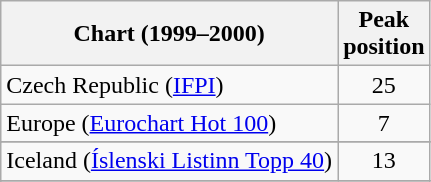<table class="wikitable sortable">
<tr>
<th>Chart (1999–2000)</th>
<th>Peak<br>position</th>
</tr>
<tr>
<td>Czech Republic (<a href='#'>IFPI</a>)</td>
<td style="text-align:center;">25</td>
</tr>
<tr>
<td>Europe (<a href='#'>Eurochart Hot 100</a>)</td>
<td style="text-align:center;">7</td>
</tr>
<tr>
</tr>
<tr>
</tr>
<tr>
<td>Iceland (<a href='#'>Íslenski Listinn Topp 40</a>)</td>
<td style="text-align:center;">13</td>
</tr>
<tr>
</tr>
<tr>
</tr>
<tr>
</tr>
<tr>
</tr>
<tr>
</tr>
<tr>
</tr>
<tr>
</tr>
</table>
